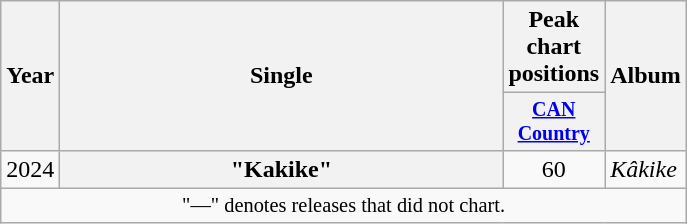<table class="wikitable plainrowheaders" style="text-align:center;">
<tr>
<th rowspan="2">Year</th>
<th rowspan="2" style="width:18em;">Single</th>
<th colspan="1">Peak chart positions</th>
<th rowspan="2">Album</th>
</tr>
<tr style="font-size:smaller;">
<th style="width:4em;"><a href='#'>CAN Country</a><br></th>
</tr>
<tr>
<td>2024</td>
<th scope="row">"Kakike"</th>
<td>60</td>
<td align="left"><em>Kâkike</em></td>
</tr>
<tr>
<td colspan="5" style="font-size:85%">"—" denotes releases that did not chart.</td>
</tr>
</table>
